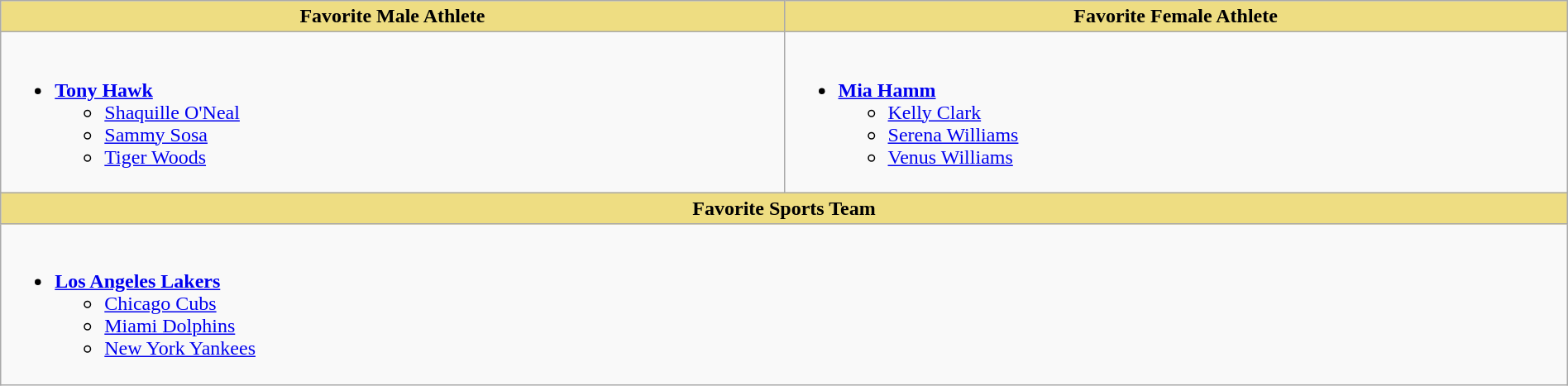<table class="wikitable" style="width:100%">
<tr>
<th style="background:#EEDD82; width:50%">Favorite Male Athlete</th>
<th style="background:#EEDD82; width:50%">Favorite Female Athlete</th>
</tr>
<tr>
<td valign="top"><br><ul><li><strong><a href='#'>Tony Hawk</a></strong><ul><li><a href='#'>Shaquille O'Neal</a></li><li><a href='#'>Sammy Sosa</a></li><li><a href='#'>Tiger Woods</a></li></ul></li></ul></td>
<td valign="top"><br><ul><li><strong><a href='#'>Mia Hamm</a></strong><ul><li><a href='#'>Kelly Clark</a></li><li><a href='#'>Serena Williams</a></li><li><a href='#'>Venus Williams</a></li></ul></li></ul></td>
</tr>
<tr>
<th style="background:#EEDD82;" colspan="2">Favorite Sports Team</th>
</tr>
<tr>
<td colspan="2" valign="top"><br><ul><li><strong><a href='#'>Los Angeles Lakers</a></strong><ul><li><a href='#'>Chicago Cubs</a></li><li><a href='#'>Miami Dolphins</a></li><li><a href='#'>New York Yankees</a></li></ul></li></ul></td>
</tr>
</table>
